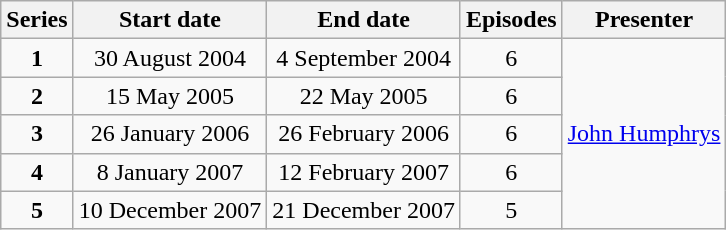<table class="wikitable" style="text-align:center;">
<tr>
<th>Series</th>
<th>Start date</th>
<th>End date</th>
<th>Episodes</th>
<th>Presenter</th>
</tr>
<tr>
<td><strong>1</strong></td>
<td>30 August 2004</td>
<td>4 September 2004</td>
<td>6</td>
<td rowspan=5><a href='#'>John Humphrys</a></td>
</tr>
<tr>
<td><strong>2</strong></td>
<td>15 May 2005</td>
<td>22 May 2005</td>
<td>6</td>
</tr>
<tr>
<td><strong>3</strong></td>
<td>26 January 2006</td>
<td>26 February 2006</td>
<td>6</td>
</tr>
<tr>
<td><strong>4</strong></td>
<td>8 January 2007</td>
<td>12 February 2007</td>
<td>6</td>
</tr>
<tr>
<td><strong>5</strong></td>
<td>10 December 2007</td>
<td>21 December 2007</td>
<td>5</td>
</tr>
</table>
